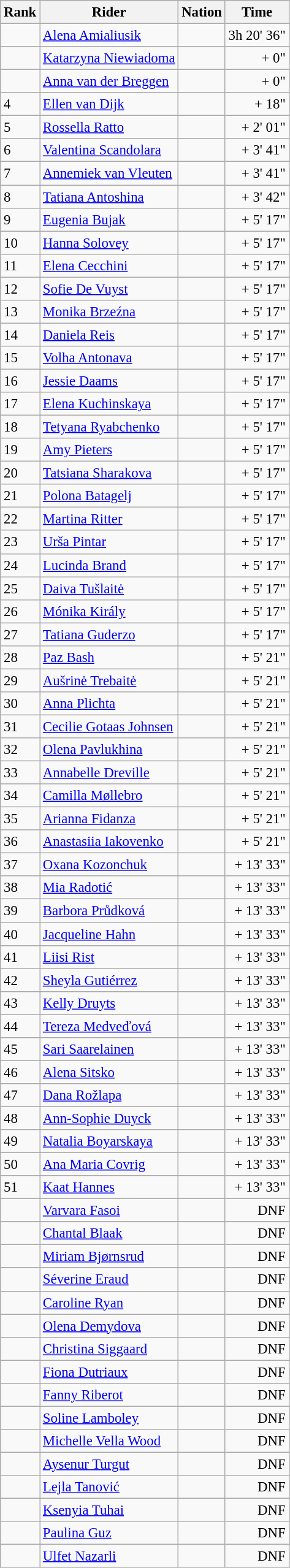<table class="wikitable" style="font-size:95%">
<tr>
<th>Rank</th>
<th>Rider</th>
<th>Nation</th>
<th>Time</th>
</tr>
<tr>
<td></td>
<td><a href='#'>Alena Amialiusik</a></td>
<td></td>
<td align=right>3h 20' 36"</td>
</tr>
<tr>
<td></td>
<td><a href='#'>Katarzyna Niewiadoma</a></td>
<td></td>
<td align=right>+ 0"</td>
</tr>
<tr>
<td></td>
<td><a href='#'>Anna van der Breggen</a></td>
<td></td>
<td align=right>+ 0"</td>
</tr>
<tr>
<td>4</td>
<td><a href='#'>Ellen van Dijk</a></td>
<td></td>
<td align=right>+ 18"</td>
</tr>
<tr>
<td>5</td>
<td><a href='#'>Rossella Ratto</a></td>
<td></td>
<td align=right>+ 2' 01"</td>
</tr>
<tr>
<td>6</td>
<td><a href='#'>Valentina Scandolara</a></td>
<td></td>
<td align=right>+ 3' 41"</td>
</tr>
<tr>
<td>7</td>
<td><a href='#'>Annemiek van Vleuten</a></td>
<td></td>
<td align=right>+ 3' 41"</td>
</tr>
<tr>
<td>8</td>
<td><a href='#'>Tatiana Antoshina</a></td>
<td></td>
<td align=right>+ 3' 42"</td>
</tr>
<tr>
<td>9</td>
<td><a href='#'>Eugenia Bujak</a></td>
<td></td>
<td align=right>+ 5' 17"</td>
</tr>
<tr>
<td>10</td>
<td><a href='#'>Hanna Solovey</a></td>
<td></td>
<td align=right>+ 5' 17"</td>
</tr>
<tr>
<td>11</td>
<td><a href='#'>Elena Cecchini</a></td>
<td></td>
<td align=right>+ 5' 17"</td>
</tr>
<tr>
<td>12</td>
<td><a href='#'>Sofie De Vuyst</a></td>
<td></td>
<td align=right>+ 5' 17"</td>
</tr>
<tr>
<td>13</td>
<td><a href='#'>Monika Brzeźna</a></td>
<td></td>
<td align=right>+ 5' 17"</td>
</tr>
<tr>
<td>14</td>
<td><a href='#'>Daniela Reis</a></td>
<td></td>
<td align=right>+ 5' 17"</td>
</tr>
<tr>
<td>15</td>
<td><a href='#'>Volha Antonava</a></td>
<td></td>
<td align=right>+ 5' 17"</td>
</tr>
<tr>
<td>16</td>
<td><a href='#'>Jessie Daams</a></td>
<td></td>
<td align=right>+ 5' 17"</td>
</tr>
<tr>
<td>17</td>
<td><a href='#'>Elena Kuchinskaya</a></td>
<td></td>
<td align=right>+ 5' 17"</td>
</tr>
<tr>
<td>18</td>
<td><a href='#'>Tetyana Ryabchenko</a></td>
<td></td>
<td align=right>+ 5' 17"</td>
</tr>
<tr>
<td>19</td>
<td><a href='#'>Amy Pieters</a></td>
<td></td>
<td align=right>+ 5' 17"</td>
</tr>
<tr>
<td>20</td>
<td><a href='#'>Tatsiana Sharakova</a></td>
<td></td>
<td align=right>+ 5' 17"</td>
</tr>
<tr>
<td>21</td>
<td><a href='#'>Polona Batagelj</a></td>
<td></td>
<td align=right>+ 5' 17"</td>
</tr>
<tr>
<td>22</td>
<td><a href='#'>Martina Ritter</a></td>
<td></td>
<td align=right>+ 5' 17"</td>
</tr>
<tr>
<td>23</td>
<td><a href='#'>Urša Pintar</a></td>
<td></td>
<td align=right>+ 5' 17"</td>
</tr>
<tr>
<td>24</td>
<td><a href='#'>Lucinda Brand</a></td>
<td></td>
<td align=right>+ 5' 17"</td>
</tr>
<tr>
<td>25</td>
<td><a href='#'>Daiva Tušlaitė</a></td>
<td></td>
<td align=right>+ 5' 17"</td>
</tr>
<tr>
<td>26</td>
<td><a href='#'>Mónika Király</a></td>
<td></td>
<td align=right>+ 5' 17"</td>
</tr>
<tr>
<td>27</td>
<td><a href='#'>Tatiana Guderzo</a></td>
<td></td>
<td align=right>+ 5' 17"</td>
</tr>
<tr>
<td>28</td>
<td><a href='#'>Paz Bash</a></td>
<td></td>
<td align=right>+ 5' 21"</td>
</tr>
<tr>
<td>29</td>
<td><a href='#'>Aušrinė Trebaitė</a></td>
<td></td>
<td align=right>+ 5' 21"</td>
</tr>
<tr>
<td>30</td>
<td><a href='#'>Anna Plichta</a></td>
<td></td>
<td align=right>+ 5' 21"</td>
</tr>
<tr>
<td>31</td>
<td><a href='#'>Cecilie Gotaas Johnsen</a></td>
<td></td>
<td align=right>+ 5' 21"</td>
</tr>
<tr>
<td>32</td>
<td><a href='#'>Olena Pavlukhina</a></td>
<td></td>
<td align=right>+ 5' 21"</td>
</tr>
<tr>
<td>33</td>
<td><a href='#'>Annabelle Dreville</a></td>
<td></td>
<td align=right>+ 5' 21"</td>
</tr>
<tr>
<td>34</td>
<td><a href='#'>Camilla Møllebro</a></td>
<td></td>
<td align=right>+ 5' 21"</td>
</tr>
<tr>
<td>35</td>
<td><a href='#'>Arianna Fidanza</a></td>
<td></td>
<td align=right>+ 5' 21"</td>
</tr>
<tr>
<td>36</td>
<td><a href='#'>Anastasiia Iakovenko</a></td>
<td></td>
<td align=right>+ 5' 21"</td>
</tr>
<tr>
<td>37</td>
<td><a href='#'>Oxana Kozonchuk</a></td>
<td></td>
<td align=right>+ 13' 33"</td>
</tr>
<tr>
<td>38</td>
<td><a href='#'>Mia Radotić</a></td>
<td></td>
<td align=right>+ 13' 33"</td>
</tr>
<tr>
<td>39</td>
<td><a href='#'>Barbora Průdková</a></td>
<td></td>
<td align=right>+ 13' 33"</td>
</tr>
<tr>
<td>40</td>
<td><a href='#'>Jacqueline Hahn</a></td>
<td></td>
<td align=right>+ 13' 33"</td>
</tr>
<tr>
<td>41</td>
<td><a href='#'>Liisi Rist</a></td>
<td></td>
<td align=right>+ 13' 33"</td>
</tr>
<tr>
<td>42</td>
<td><a href='#'>Sheyla Gutiérrez</a></td>
<td></td>
<td align=right>+ 13' 33"</td>
</tr>
<tr>
<td>43</td>
<td><a href='#'>Kelly Druyts</a></td>
<td></td>
<td align=right>+ 13' 33"</td>
</tr>
<tr>
<td>44</td>
<td><a href='#'>Tereza Medveďová</a></td>
<td></td>
<td align=right>+ 13' 33"</td>
</tr>
<tr>
<td>45</td>
<td><a href='#'>Sari Saarelainen</a></td>
<td></td>
<td align=right>+ 13' 33"</td>
</tr>
<tr>
<td>46</td>
<td><a href='#'>Alena Sitsko</a></td>
<td></td>
<td align=right>+ 13' 33"</td>
</tr>
<tr>
<td>47</td>
<td><a href='#'>Dana Rožlapa</a></td>
<td></td>
<td align=right>+ 13' 33"</td>
</tr>
<tr>
<td>48</td>
<td><a href='#'>Ann-Sophie Duyck</a></td>
<td></td>
<td align=right>+ 13' 33"</td>
</tr>
<tr>
<td>49</td>
<td><a href='#'>Natalia Boyarskaya</a></td>
<td></td>
<td align=right>+ 13' 33"</td>
</tr>
<tr>
<td>50</td>
<td><a href='#'>Ana Maria Covrig</a></td>
<td></td>
<td align=right>+ 13' 33"</td>
</tr>
<tr>
<td>51</td>
<td><a href='#'>Kaat Hannes</a></td>
<td></td>
<td align=right>+ 13' 33"</td>
</tr>
<tr>
<td></td>
<td><a href='#'>Varvara Fasoi</a></td>
<td></td>
<td align=right>DNF</td>
</tr>
<tr>
<td></td>
<td><a href='#'>Chantal Blaak</a></td>
<td></td>
<td align=right>DNF</td>
</tr>
<tr>
<td></td>
<td><a href='#'>Miriam Bjørnsrud</a></td>
<td></td>
<td align=right>DNF</td>
</tr>
<tr>
<td></td>
<td><a href='#'>Séverine Eraud</a></td>
<td></td>
<td align=right>DNF</td>
</tr>
<tr>
<td></td>
<td><a href='#'>Caroline Ryan</a></td>
<td></td>
<td align=right>DNF</td>
</tr>
<tr>
<td></td>
<td><a href='#'>Olena Demydova</a></td>
<td></td>
<td align=right>DNF</td>
</tr>
<tr>
<td></td>
<td><a href='#'>Christina Siggaard</a></td>
<td></td>
<td align=right>DNF</td>
</tr>
<tr>
<td></td>
<td><a href='#'>Fiona Dutriaux</a></td>
<td></td>
<td align=right>DNF</td>
</tr>
<tr>
<td></td>
<td><a href='#'>Fanny Riberot</a></td>
<td></td>
<td align=right>DNF</td>
</tr>
<tr>
<td></td>
<td><a href='#'>Soline Lamboley</a></td>
<td></td>
<td align=right>DNF</td>
</tr>
<tr>
<td></td>
<td><a href='#'>Michelle Vella Wood</a></td>
<td></td>
<td align=right>DNF</td>
</tr>
<tr>
<td></td>
<td><a href='#'>Aysenur Turgut</a></td>
<td></td>
<td align=right>DNF</td>
</tr>
<tr>
<td></td>
<td><a href='#'>Lejla Tanović</a></td>
<td></td>
<td align=right>DNF</td>
</tr>
<tr>
<td></td>
<td><a href='#'>Ksenyia Tuhai</a></td>
<td></td>
<td align=right>DNF</td>
</tr>
<tr>
<td></td>
<td><a href='#'>Paulina Guz</a></td>
<td></td>
<td align=right>DNF</td>
</tr>
<tr>
<td></td>
<td><a href='#'>Ulfet Nazarli</a></td>
<td></td>
<td align=right>DNF</td>
</tr>
</table>
